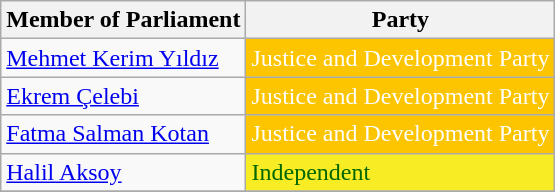<table class="wikitable">
<tr>
<th>Member of Parliament</th>
<th>Party</th>
</tr>
<tr>
<td><a href='#'>Mehmet Kerim Yıldız</a></td>
<td style="background:#FDC400; color:white">Justice and Development Party</td>
</tr>
<tr>
<td><a href='#'>Ekrem Çelebi</a></td>
<td style="background:#FDC400; color:white">Justice and Development Party</td>
</tr>
<tr>
<td><a href='#'>Fatma Salman Kotan</a></td>
<td style="background:#FDC400; color:white">Justice and Development Party</td>
</tr>
<tr>
<td><a href='#'>Halil Aksoy</a></td>
<td style="background:#F8EC24; color:#006600">Independent</td>
</tr>
<tr>
</tr>
</table>
